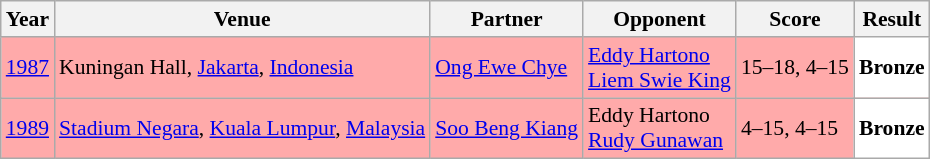<table class="sortable wikitable" style="font-size: 90%;">
<tr>
<th>Year</th>
<th>Venue</th>
<th>Partner</th>
<th>Opponent</th>
<th>Score</th>
<th>Result</th>
</tr>
<tr style="background:#FFAAAA">
<td align="center"><a href='#'>1987</a></td>
<td align="left">Kuningan Hall, <a href='#'>Jakarta</a>, <a href='#'>Indonesia</a></td>
<td align="left"> <a href='#'>Ong Ewe Chye</a></td>
<td align="left"> <a href='#'>Eddy Hartono</a> <br> <a href='#'>Liem Swie King</a></td>
<td align="left">15–18, 4–15</td>
<td style="text-align:left; background:white"> <strong>Bronze</strong></td>
</tr>
<tr style="background:#FFAAAA">
<td align="center"><a href='#'>1989</a></td>
<td align="left"><a href='#'>Stadium Negara</a>, <a href='#'>Kuala Lumpur</a>, <a href='#'>Malaysia</a></td>
<td align="left"> <a href='#'>Soo Beng Kiang</a></td>
<td align="left"> Eddy Hartono <br>  <a href='#'>Rudy Gunawan</a></td>
<td align="left">4–15, 4–15</td>
<td style="text-align:left; background:white"> <strong>Bronze</strong></td>
</tr>
</table>
